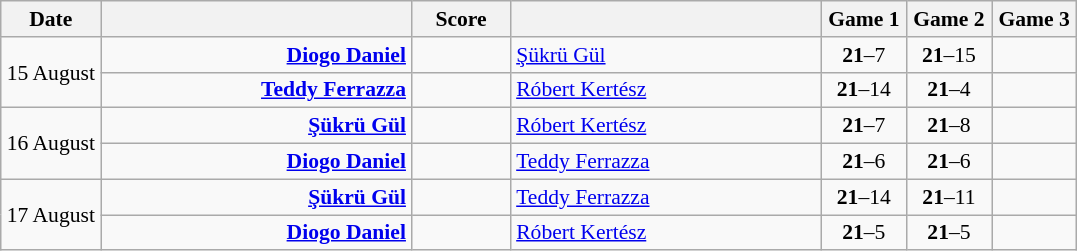<table class="wikitable" style="text-align: center; font-size:90% ">
<tr>
<th width="60">Date</th>
<th align="right" width="200"></th>
<th width="60">Score</th>
<th align="left" width="200"></th>
<th width="50">Game 1</th>
<th width="50">Game 2</th>
<th width="50">Game 3</th>
</tr>
<tr>
<td rowspan="2">15 August</td>
<td align="right"><strong><a href='#'>Diogo Daniel</a> </strong></td>
<td align="center"></td>
<td align="left"> <a href='#'>Şükrü Gül</a></td>
<td><strong>21</strong>–7</td>
<td><strong>21</strong>–15</td>
<td></td>
</tr>
<tr>
<td align="right"><strong><a href='#'>Teddy Ferrazza</a> </strong></td>
<td align="center"></td>
<td align="left"> <a href='#'>Róbert Kertész</a></td>
<td><strong>21</strong>–14</td>
<td><strong>21</strong>–4</td>
<td></td>
</tr>
<tr>
<td rowspan="2">16 August</td>
<td align="right"><strong><a href='#'>Şükrü Gül</a> </strong></td>
<td align="center"></td>
<td align="left"> <a href='#'>Róbert Kertész</a></td>
<td><strong>21</strong>–7</td>
<td><strong>21</strong>–8</td>
<td></td>
</tr>
<tr>
<td align="right"><strong><a href='#'>Diogo Daniel</a> </strong></td>
<td align="center"></td>
<td align="left"> <a href='#'>Teddy Ferrazza</a></td>
<td><strong>21</strong>–6</td>
<td><strong>21</strong>–6</td>
<td></td>
</tr>
<tr>
<td rowspan="2">17 August</td>
<td align="right"><strong><a href='#'>Şükrü Gül</a> </strong></td>
<td align="center"></td>
<td align="left"> <a href='#'>Teddy Ferrazza</a></td>
<td><strong>21</strong>–14</td>
<td><strong>21</strong>–11</td>
<td></td>
</tr>
<tr>
<td align="right"><strong><a href='#'>Diogo Daniel</a> </strong></td>
<td align="center"></td>
<td align="left"> <a href='#'>Róbert Kertész</a></td>
<td><strong>21</strong>–5</td>
<td><strong>21</strong>–5</td>
<td></td>
</tr>
</table>
